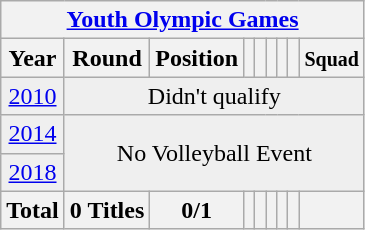<table class="wikitable" style="text-align: center;">
<tr>
<th colspan=9><a href='#'>Youth Olympic Games</a></th>
</tr>
<tr>
<th>Year</th>
<th>Round</th>
<th>Position</th>
<th></th>
<th></th>
<th></th>
<th></th>
<th></th>
<th><small>Squad</small></th>
</tr>
<tr bgcolor="efefef">
<td> <a href='#'>2010</a></td>
<td colspan=9>Didn't qualify</td>
</tr>
<tr bgcolor="efefef">
<td> <a href='#'>2014</a></td>
<td colspan=9 rowspan=2 align=center>No Volleyball Event</td>
</tr>
<tr bgcolor="efefef">
<td> <a href='#'>2018</a></td>
</tr>
<tr>
<th>Total</th>
<th>0 Titles</th>
<th>0/1</th>
<th></th>
<th></th>
<th></th>
<th></th>
<th></th>
<th></th>
</tr>
</table>
